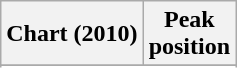<table class="wikitable sortable plainrowheaders">
<tr>
<th scope="col">Chart (2010)</th>
<th scope="col">Peak<br>position</th>
</tr>
<tr>
</tr>
<tr>
</tr>
</table>
